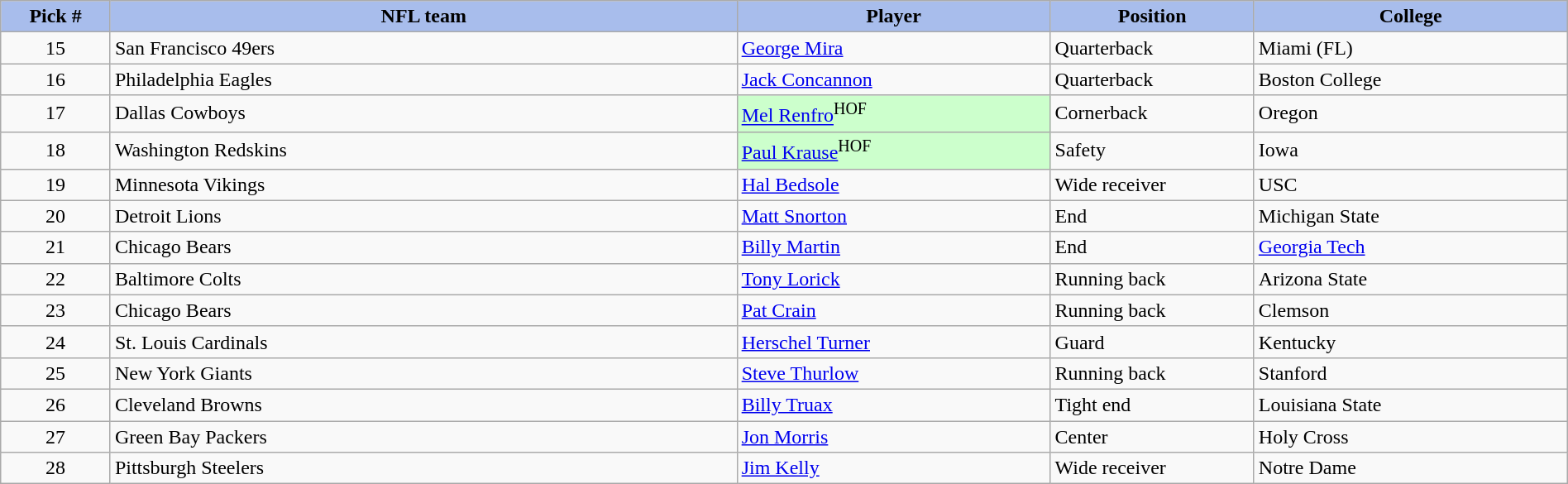<table class="wikitable sortable sortable" style="width: 100%">
<tr>
<th style="background:#A8BDEC;" width=7%>Pick #</th>
<th width=40% style="background:#A8BDEC;">NFL team</th>
<th width=20% style="background:#A8BDEC;">Player</th>
<th width=13% style="background:#A8BDEC;">Position</th>
<th style="background:#A8BDEC;">College</th>
</tr>
<tr>
<td align=center>15</td>
<td>San Francisco 49ers</td>
<td><a href='#'>George Mira</a></td>
<td>Quarterback</td>
<td>Miami (FL)</td>
</tr>
<tr>
<td align=center>16</td>
<td>Philadelphia Eagles</td>
<td><a href='#'>Jack Concannon</a></td>
<td>Quarterback</td>
<td>Boston College</td>
</tr>
<tr>
<td align=center>17</td>
<td>Dallas Cowboys</td>
<td bgcolor="#CCFFCC"><a href='#'>Mel Renfro</a><sup>HOF</sup></td>
<td>Cornerback</td>
<td>Oregon</td>
</tr>
<tr>
<td align=center>18</td>
<td>Washington Redskins</td>
<td bgcolor="#CCFFCC"><a href='#'>Paul Krause</a><sup>HOF</sup></td>
<td>Safety</td>
<td>Iowa</td>
</tr>
<tr>
<td align=center>19</td>
<td>Minnesota Vikings</td>
<td><a href='#'>Hal Bedsole</a></td>
<td>Wide receiver</td>
<td>USC</td>
</tr>
<tr>
<td align=center>20</td>
<td>Detroit Lions</td>
<td><a href='#'>Matt Snorton</a></td>
<td>End</td>
<td>Michigan State</td>
</tr>
<tr>
<td align=center>21</td>
<td>Chicago Bears</td>
<td><a href='#'>Billy Martin</a></td>
<td>End</td>
<td><a href='#'>Georgia Tech</a></td>
</tr>
<tr>
<td align=center>22</td>
<td>Baltimore Colts</td>
<td><a href='#'>Tony Lorick</a></td>
<td>Running back</td>
<td>Arizona State</td>
</tr>
<tr>
<td align=center>23</td>
<td>Chicago Bears</td>
<td><a href='#'>Pat Crain</a></td>
<td>Running back</td>
<td>Clemson</td>
</tr>
<tr>
<td align=center>24</td>
<td>St. Louis Cardinals</td>
<td><a href='#'>Herschel Turner</a></td>
<td>Guard</td>
<td>Kentucky</td>
</tr>
<tr>
<td align=center>25</td>
<td>New York Giants</td>
<td><a href='#'>Steve Thurlow</a></td>
<td>Running back</td>
<td>Stanford</td>
</tr>
<tr>
<td align=center>26</td>
<td>Cleveland Browns</td>
<td><a href='#'>Billy Truax</a></td>
<td>Tight end</td>
<td>Louisiana State</td>
</tr>
<tr>
<td align=center>27</td>
<td>Green Bay Packers</td>
<td><a href='#'>Jon Morris</a></td>
<td>Center</td>
<td>Holy Cross</td>
</tr>
<tr>
<td align=center>28</td>
<td>Pittsburgh Steelers</td>
<td><a href='#'>Jim Kelly</a></td>
<td>Wide receiver</td>
<td>Notre Dame</td>
</tr>
</table>
